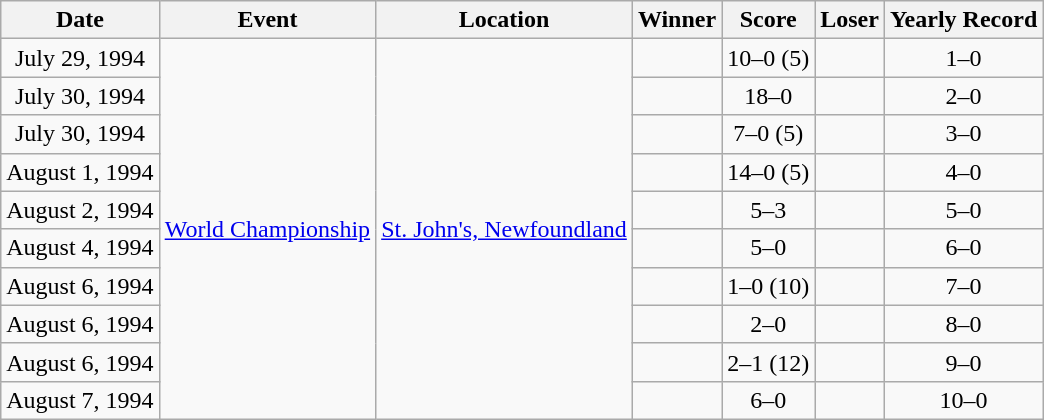<table class="wikitable">
<tr>
<th>Date</th>
<th>Event</th>
<th>Location</th>
<th>Winner</th>
<th>Score</th>
<th>Loser</th>
<th>Yearly Record</th>
</tr>
<tr align=center>
<td>July 29, 1994</td>
<td rowspan=10><a href='#'>World Championship</a></td>
<td rowspan=10><a href='#'>St. John's, Newfoundland</a></td>
<td></td>
<td>10–0 (5)</td>
<td></td>
<td>1–0</td>
</tr>
<tr align=center>
<td>July 30, 1994</td>
<td></td>
<td>18–0</td>
<td></td>
<td>2–0</td>
</tr>
<tr align=center>
<td>July 30, 1994</td>
<td></td>
<td>7–0 (5)</td>
<td></td>
<td>3–0</td>
</tr>
<tr align=center>
<td>August 1, 1994</td>
<td></td>
<td>14–0 (5)</td>
<td></td>
<td>4–0</td>
</tr>
<tr align=center>
<td>August 2, 1994</td>
<td></td>
<td>5–3</td>
<td></td>
<td>5–0</td>
</tr>
<tr align=center>
<td>August 4, 1994</td>
<td></td>
<td>5–0</td>
<td></td>
<td>6–0</td>
</tr>
<tr align=center>
<td>August 6, 1994</td>
<td></td>
<td>1–0 (10)</td>
<td></td>
<td>7–0</td>
</tr>
<tr align=center>
<td>August 6, 1994</td>
<td></td>
<td>2–0</td>
<td></td>
<td>8–0</td>
</tr>
<tr align=center>
<td>August 6, 1994</td>
<td></td>
<td>2–1 (12)</td>
<td></td>
<td>9–0</td>
</tr>
<tr align=center>
<td>August 7, 1994</td>
<td></td>
<td>6–0</td>
<td></td>
<td>10–0</td>
</tr>
</table>
